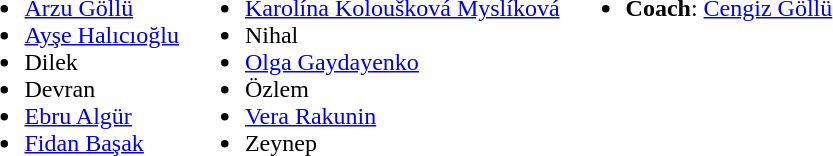<table>
<tr valign="top">
<td><br><ul><li> <a href='#'>Arzu Göllü</a></li><li> <a href='#'>Ayşe Halıcıoğlu</a></li><li> Dilek</li><li> Devran</li><li> <a href='#'>Ebru Algür</a></li><li> <a href='#'>Fidan Başak</a></li></ul></td>
<td><br><ul><li> <a href='#'>Karolína Koloušková Myslíková</a></li><li> Nihal</li><li> <a href='#'>Olga Gaydayenko</a></li><li> Özlem</li><li> <a href='#'>Vera Rakunin</a></li><li> Zeynep</li></ul></td>
<td><br><ul><li><strong>Coach</strong>:  <a href='#'>Cengiz Göllü</a></li></ul></td>
</tr>
</table>
